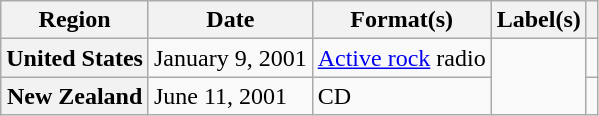<table class="wikitable plainrowheaders">
<tr>
<th scope="col">Region</th>
<th scope="col">Date</th>
<th scope="col">Format(s)</th>
<th scope="col">Label(s)</th>
<th scope="col"></th>
</tr>
<tr>
<th scope="row">United States</th>
<td>January 9, 2001</td>
<td><a href='#'>Active rock</a> radio</td>
<td rowspan="2"></td>
<td></td>
</tr>
<tr>
<th scope="row">New Zealand</th>
<td>June 11, 2001</td>
<td>CD</td>
<td></td>
</tr>
</table>
